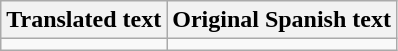<table class="wikitable">
<tr>
<th>Translated text</th>
<th>Original Spanish text</th>
</tr>
<tr>
<td></td>
<td></td>
</tr>
</table>
